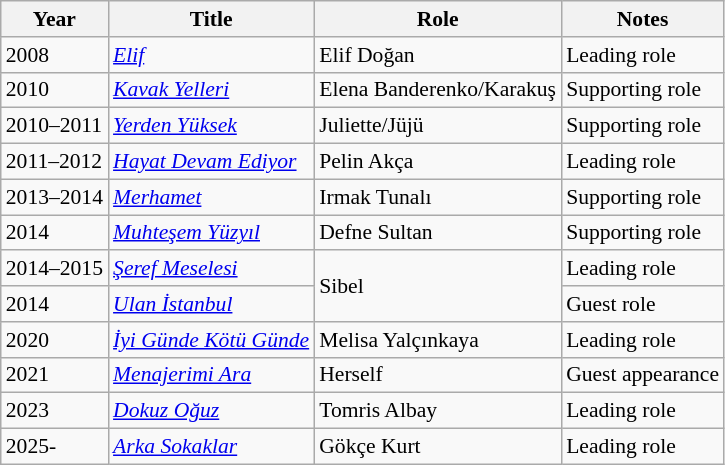<table class="wikitable sortable plainrowheaders" style="font-size:90%">
<tr>
<th scope="col">Year</th>
<th scope="col">Title</th>
<th scope="col">Role</th>
<th scope="col" class="unsortable">Notes</th>
</tr>
<tr>
<td>2008</td>
<td><em><a href='#'>Elif</a></em></td>
<td>Elif Doğan</td>
<td>Leading role</td>
</tr>
<tr>
<td>2010</td>
<td><em><a href='#'>Kavak Yelleri</a></em></td>
<td>Elena Banderenko/Karakuş</td>
<td>Supporting role</td>
</tr>
<tr>
<td>2010–2011</td>
<td><em><a href='#'>Yerden Yüksek</a></em></td>
<td>Juliette/Jüjü</td>
<td>Supporting role</td>
</tr>
<tr>
<td>2011–2012</td>
<td><em><a href='#'>Hayat Devam Ediyor</a></em></td>
<td>Pelin Akça</td>
<td>Leading role</td>
</tr>
<tr>
<td>2013–2014</td>
<td><em><a href='#'>Merhamet</a></em></td>
<td>Irmak Tunalı</td>
<td>Supporting role</td>
</tr>
<tr>
<td>2014</td>
<td><em><a href='#'>Muhteşem Yüzyıl</a></em></td>
<td>Defne Sultan</td>
<td>Supporting role</td>
</tr>
<tr>
<td>2014–2015</td>
<td><em><a href='#'>Şeref Meselesi</a></em></td>
<td rowspan="2">Sibel</td>
<td>Leading role</td>
</tr>
<tr>
<td>2014</td>
<td><em><a href='#'>Ulan İstanbul</a></em></td>
<td>Guest role</td>
</tr>
<tr>
<td>2020</td>
<td><em><a href='#'>İyi Günde Kötü Günde</a></em></td>
<td>Melisa Yalçınkaya</td>
<td>Leading role</td>
</tr>
<tr>
<td>2021</td>
<td><em><a href='#'>Menajerimi Ara</a></em></td>
<td>Herself</td>
<td>Guest appearance</td>
</tr>
<tr>
<td>2023</td>
<td><em><a href='#'>Dokuz Oğuz</a></em></td>
<td>Tomris Albay</td>
<td>Leading role</td>
</tr>
<tr>
<td>2025-</td>
<td><em><a href='#'>Arka Sokaklar</a></em></td>
<td>Gökçe Kurt</td>
<td>Leading role</td>
</tr>
</table>
